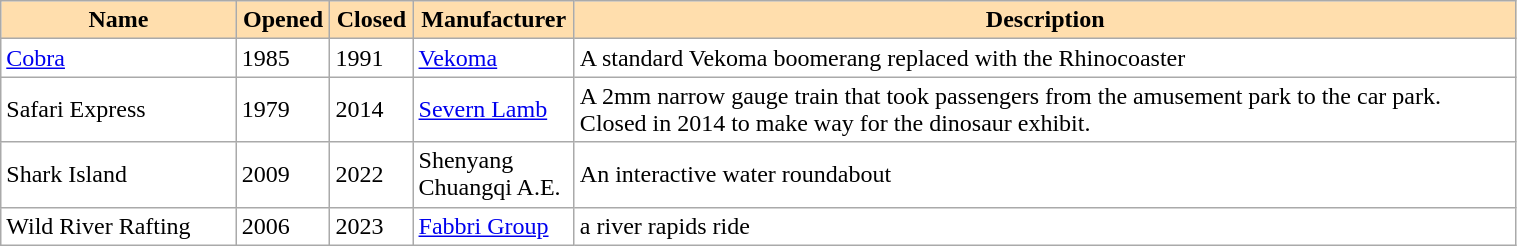<table class="wikitable"  style="width:80%; background:#fff;">
<tr>
<th style="background:#ffdead" width=15%>Name</th>
<th style="background:#ffdead" width=5%>Opened</th>
<th style="background:#ffdead" width=5%>Closed</th>
<th style="background:#ffdead" width=10%>Manufacturer</th>
<th style="background:#ffdead" width=60%>Description</th>
</tr>
<tr>
<td><a href='#'>Cobra</a></td>
<td>1985</td>
<td>1991</td>
<td><a href='#'>Vekoma</a></td>
<td>A standard Vekoma boomerang replaced with the Rhinocoaster</td>
</tr>
<tr>
<td>Safari Express</td>
<td>1979</td>
<td>2014</td>
<td><a href='#'>Severn Lamb</a></td>
<td>A 2mm narrow gauge train that took passengers from the amusement park to the car park. Closed in 2014 to make way for the dinosaur exhibit.</td>
</tr>
<tr>
<td>Shark Island</td>
<td>2009</td>
<td>2022</td>
<td>Shenyang Chuangqi A.E.</td>
<td>An interactive water roundabout</td>
</tr>
<tr>
<td>Wild River Rafting</td>
<td>2006</td>
<td>2023</td>
<td><a href='#'>Fabbri Group</a></td>
<td>a river rapids ride</td>
</tr>
</table>
